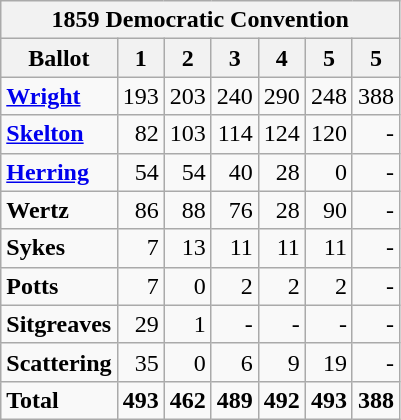<table class="wikitable" style="text-align:right;">
<tr>
<th colspan="7">1859 Democratic Convention</th>
</tr>
<tr>
<th>Ballot</th>
<th>1</th>
<th>2</th>
<th>3</th>
<th>4</th>
<th>5</th>
<th>5</th>
</tr>
<tr>
<td align=left><strong><a href='#'>Wright</a></strong></td>
<td>193</td>
<td>203</td>
<td>240</td>
<td>290</td>
<td>248</td>
<td>388</td>
</tr>
<tr>
<td align=left><strong><a href='#'>Skelton</a></strong></td>
<td>82</td>
<td>103</td>
<td>114</td>
<td>124</td>
<td>120</td>
<td>-</td>
</tr>
<tr>
<td align=left><strong><a href='#'>Herring</a></strong></td>
<td>54</td>
<td>54</td>
<td>40</td>
<td>28</td>
<td>0</td>
<td>-</td>
</tr>
<tr>
<td align=left><strong>Wertz</strong></td>
<td>86</td>
<td>88</td>
<td>76</td>
<td>28</td>
<td>90</td>
<td>-</td>
</tr>
<tr>
<td align=left><strong>Sykes</strong></td>
<td>7</td>
<td>13</td>
<td>11</td>
<td>11</td>
<td>11</td>
<td>-</td>
</tr>
<tr>
<td align=left><strong>Potts</strong></td>
<td>7</td>
<td>0</td>
<td>2</td>
<td>2</td>
<td>2</td>
<td>-</td>
</tr>
<tr>
<td align=left><strong>Sitgreaves</strong></td>
<td>29</td>
<td>1</td>
<td>-</td>
<td>-</td>
<td>-</td>
<td>-</td>
</tr>
<tr>
<td align=left><strong>Scattering</strong></td>
<td>35</td>
<td>0</td>
<td>6</td>
<td>9</td>
<td>19</td>
<td>-</td>
</tr>
<tr>
<td align=left><strong>Total</strong></td>
<td><strong>493</strong></td>
<td><strong>462</strong></td>
<td><strong>489</strong></td>
<td><strong>492</strong></td>
<td><strong>493</strong></td>
<td><strong>388</strong></td>
</tr>
</table>
